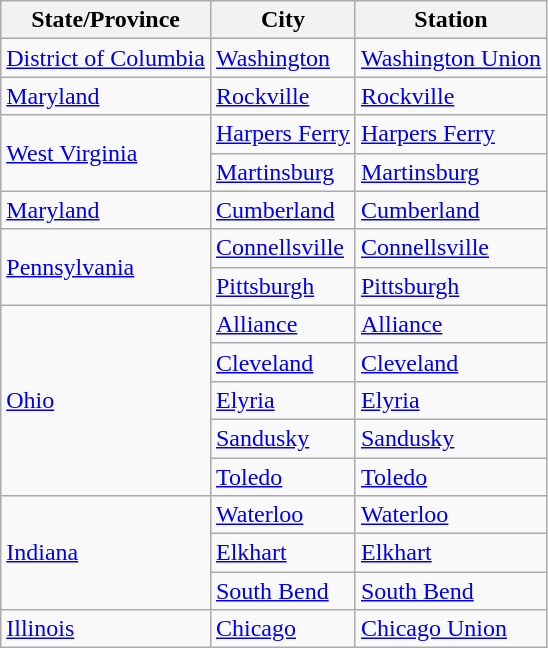<table class="wikitable mw-collapsible">
<tr>
<th>State/Province</th>
<th>City</th>
<th>Station</th>
</tr>
<tr>
<td rowspan='1'><a href='#'>District of Columbia</a></td>
<td><a href='#'>Washington</a></td>
<td><a href='#'>Washington Union</a></td>
</tr>
<tr>
<td><a href='#'>Maryland</a></td>
<td><a href='#'>Rockville</a></td>
<td><a href='#'>Rockville</a></td>
</tr>
<tr>
<td rowspan='2'><a href='#'>West Virginia</a></td>
<td><a href='#'>Harpers Ferry</a></td>
<td><a href='#'>Harpers Ferry</a></td>
</tr>
<tr>
<td><a href='#'>Martinsburg</a></td>
<td><a href='#'>Martinsburg</a></td>
</tr>
<tr>
<td><a href='#'>Maryland</a></td>
<td><a href='#'>Cumberland</a></td>
<td><a href='#'>Cumberland</a></td>
</tr>
<tr>
<td rowspan='2'><a href='#'>Pennsylvania</a></td>
<td><a href='#'>Connellsville</a></td>
<td><a href='#'>Connellsville</a></td>
</tr>
<tr>
<td><a href='#'>Pittsburgh</a></td>
<td><a href='#'>Pittsburgh</a></td>
</tr>
<tr>
<td rowspan='5'><a href='#'>Ohio</a></td>
<td><a href='#'>Alliance</a></td>
<td><a href='#'>Alliance</a></td>
</tr>
<tr>
<td><a href='#'>Cleveland</a></td>
<td><a href='#'>Cleveland</a></td>
</tr>
<tr>
<td><a href='#'>Elyria</a></td>
<td><a href='#'>Elyria</a></td>
</tr>
<tr>
<td><a href='#'>Sandusky</a></td>
<td><a href='#'>Sandusky</a></td>
</tr>
<tr>
<td><a href='#'>Toledo</a></td>
<td><a href='#'>Toledo</a></td>
</tr>
<tr>
<td rowspan='3'><a href='#'>Indiana</a></td>
<td><a href='#'>Waterloo</a></td>
<td><a href='#'>Waterloo</a></td>
</tr>
<tr>
<td><a href='#'>Elkhart</a></td>
<td><a href='#'>Elkhart</a></td>
</tr>
<tr>
<td><a href='#'>South Bend</a></td>
<td><a href='#'>South Bend</a></td>
</tr>
<tr>
<td rowspan='1'><a href='#'>Illinois</a></td>
<td><a href='#'>Chicago</a></td>
<td><a href='#'>Chicago Union</a></td>
</tr>
</table>
